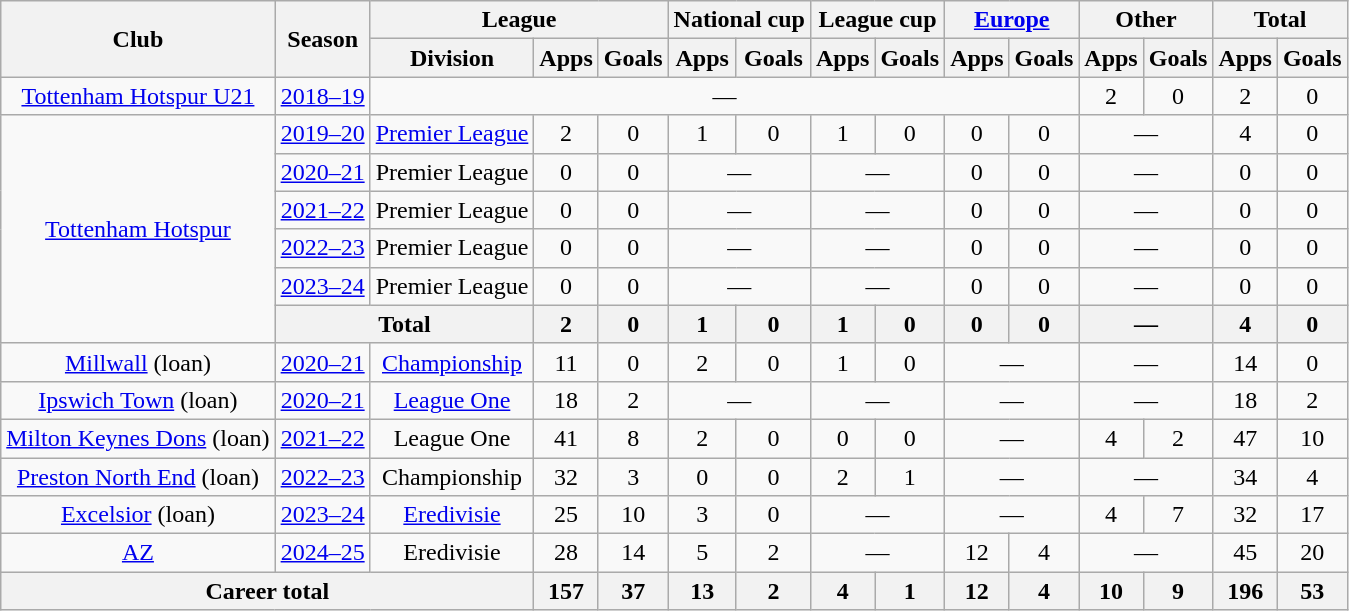<table class=wikitable style="text-align: center">
<tr>
<th rowspan="2">Club</th>
<th rowspan="2">Season</th>
<th colspan="3">League</th>
<th colspan="2">National cup</th>
<th colspan="2">League cup</th>
<th colspan="2"><a href='#'>Europe</a></th>
<th colspan="2">Other</th>
<th colspan="2">Total</th>
</tr>
<tr>
<th>Division</th>
<th>Apps</th>
<th>Goals</th>
<th>Apps</th>
<th>Goals</th>
<th>Apps</th>
<th>Goals</th>
<th>Apps</th>
<th>Goals</th>
<th>Apps</th>
<th>Goals</th>
<th>Apps</th>
<th>Goals</th>
</tr>
<tr>
<td><a href='#'>Tottenham Hotspur U21</a></td>
<td><a href='#'>2018–19</a></td>
<td colspan="9">—</td>
<td>2</td>
<td>0</td>
<td>2</td>
<td>0</td>
</tr>
<tr>
<td rowspan="6"><a href='#'>Tottenham Hotspur</a></td>
<td><a href='#'>2019–20</a></td>
<td><a href='#'>Premier League</a></td>
<td>2</td>
<td>0</td>
<td>1</td>
<td>0</td>
<td>1</td>
<td>0</td>
<td>0</td>
<td>0</td>
<td colspan="2">—</td>
<td>4</td>
<td>0</td>
</tr>
<tr>
<td><a href='#'>2020–21</a></td>
<td>Premier League</td>
<td>0</td>
<td>0</td>
<td colspan="2">—</td>
<td colspan="2">—</td>
<td>0</td>
<td>0</td>
<td colspan="2">—</td>
<td>0</td>
<td>0</td>
</tr>
<tr>
<td><a href='#'>2021–22</a></td>
<td>Premier League</td>
<td>0</td>
<td>0</td>
<td colspan="2">—</td>
<td colspan="2">—</td>
<td>0</td>
<td>0</td>
<td colspan="2">—</td>
<td>0</td>
<td>0</td>
</tr>
<tr>
<td><a href='#'>2022–23</a></td>
<td>Premier League</td>
<td>0</td>
<td>0</td>
<td colspan="2">—</td>
<td colspan="2">—</td>
<td>0</td>
<td>0</td>
<td colspan="2">—</td>
<td>0</td>
<td>0</td>
</tr>
<tr>
<td><a href='#'>2023–24</a></td>
<td>Premier League</td>
<td>0</td>
<td>0</td>
<td colspan="2">—</td>
<td colspan="2">—</td>
<td>0</td>
<td>0</td>
<td colspan="2">—</td>
<td>0</td>
<td>0</td>
</tr>
<tr>
<th colspan="2">Total</th>
<th>2</th>
<th>0</th>
<th>1</th>
<th>0</th>
<th>1</th>
<th>0</th>
<th>0</th>
<th>0</th>
<th colspan="2">—</th>
<th>4</th>
<th>0</th>
</tr>
<tr>
<td><a href='#'>Millwall</a> (loan)</td>
<td><a href='#'>2020–21</a></td>
<td><a href='#'>Championship</a></td>
<td>11</td>
<td>0</td>
<td>2</td>
<td>0</td>
<td>1</td>
<td>0</td>
<td colspan="2">—</td>
<td colspan="2">—</td>
<td>14</td>
<td>0</td>
</tr>
<tr>
<td><a href='#'>Ipswich Town</a> (loan)</td>
<td><a href='#'>2020–21</a></td>
<td><a href='#'>League One</a></td>
<td>18</td>
<td>2</td>
<td colspan="2">—</td>
<td colspan="2">—</td>
<td colspan="2">—</td>
<td colspan="2">—</td>
<td>18</td>
<td>2</td>
</tr>
<tr>
<td><a href='#'>Milton Keynes Dons</a> (loan)</td>
<td><a href='#'>2021–22</a></td>
<td>League One</td>
<td>41</td>
<td>8</td>
<td>2</td>
<td>0</td>
<td>0</td>
<td>0</td>
<td colspan="2">—</td>
<td>4</td>
<td>2</td>
<td>47</td>
<td>10</td>
</tr>
<tr>
<td><a href='#'>Preston North End</a> (loan)</td>
<td><a href='#'>2022–23</a></td>
<td>Championship</td>
<td>32</td>
<td>3</td>
<td>0</td>
<td>0</td>
<td>2</td>
<td>1</td>
<td colspan="2">—</td>
<td colspan="2">—</td>
<td>34</td>
<td>4</td>
</tr>
<tr>
<td><a href='#'>Excelsior</a> (loan)</td>
<td><a href='#'>2023–24</a></td>
<td><a href='#'>Eredivisie</a></td>
<td>25</td>
<td>10</td>
<td>3</td>
<td>0</td>
<td colspan="2">—</td>
<td colspan="2">—</td>
<td>4</td>
<td>7</td>
<td>32</td>
<td>17</td>
</tr>
<tr>
<td><a href='#'>AZ</a></td>
<td><a href='#'>2024–25</a></td>
<td>Eredivisie</td>
<td>28</td>
<td>14</td>
<td>5</td>
<td>2</td>
<td colspan="2">—</td>
<td>12</td>
<td>4</td>
<td colspan="2">—</td>
<td>45</td>
<td>20</td>
</tr>
<tr>
<th colspan="3">Career total</th>
<th>157</th>
<th>37</th>
<th>13</th>
<th>2</th>
<th>4</th>
<th>1</th>
<th>12</th>
<th>4</th>
<th>10</th>
<th>9</th>
<th>196</th>
<th>53</th>
</tr>
</table>
